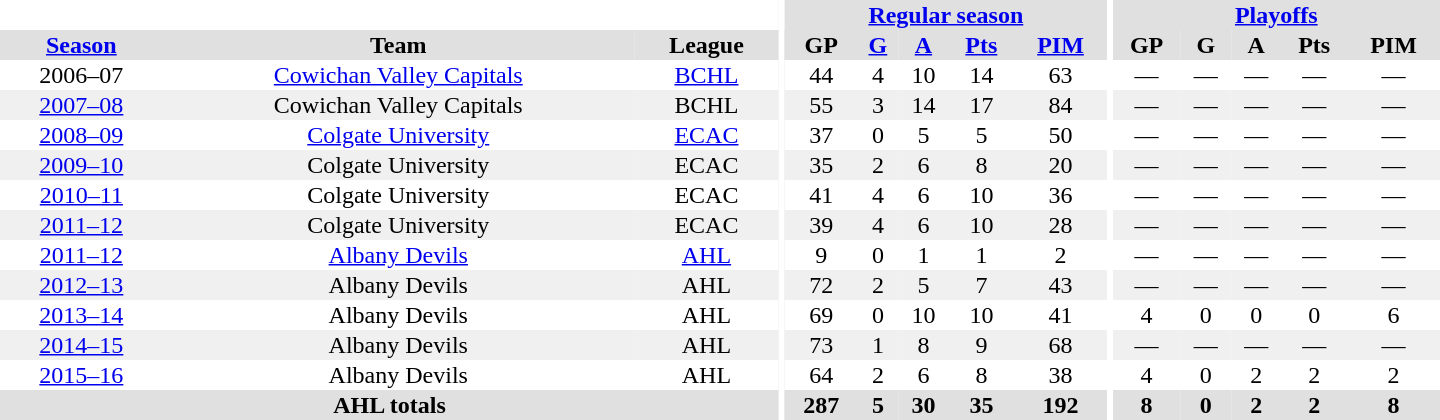<table border="0" cellpadding="1" cellspacing="0" style="text-align:center; width:60em">
<tr bgcolor="#e0e0e0">
<th colspan="3" bgcolor="#ffffff"></th>
<th rowspan="99" bgcolor="#ffffff"></th>
<th colspan="5"><a href='#'>Regular season</a></th>
<th rowspan="99" bgcolor="#ffffff"></th>
<th colspan="5"><a href='#'>Playoffs</a></th>
</tr>
<tr bgcolor="#e0e0e0">
<th><a href='#'>Season</a></th>
<th>Team</th>
<th>League</th>
<th>GP</th>
<th><a href='#'>G</a></th>
<th><a href='#'>A</a></th>
<th><a href='#'>Pts</a></th>
<th><a href='#'>PIM</a></th>
<th>GP</th>
<th>G</th>
<th>A</th>
<th>Pts</th>
<th>PIM</th>
</tr>
<tr>
<td 2006–07 BCHL season>2006–07</td>
<td><a href='#'>Cowichan Valley Capitals</a></td>
<td><a href='#'>BCHL</a></td>
<td>44</td>
<td>4</td>
<td>10</td>
<td>14</td>
<td>63</td>
<td>—</td>
<td>—</td>
<td>—</td>
<td>—</td>
<td>—</td>
</tr>
<tr bgcolor="#f0f0f0">
<td><a href='#'>2007–08</a></td>
<td>Cowichan Valley Capitals</td>
<td>BCHL</td>
<td>55</td>
<td>3</td>
<td>14</td>
<td>17</td>
<td>84</td>
<td>—</td>
<td>—</td>
<td>—</td>
<td>—</td>
<td>—</td>
</tr>
<tr>
<td><a href='#'>2008–09</a></td>
<td><a href='#'>Colgate University</a></td>
<td><a href='#'>ECAC</a></td>
<td>37</td>
<td>0</td>
<td>5</td>
<td>5</td>
<td>50</td>
<td>—</td>
<td>—</td>
<td>—</td>
<td>—</td>
<td>—</td>
</tr>
<tr bgcolor="#f0f0f0">
<td><a href='#'>2009–10</a></td>
<td>Colgate University</td>
<td>ECAC</td>
<td>35</td>
<td>2</td>
<td>6</td>
<td>8</td>
<td>20</td>
<td>—</td>
<td>—</td>
<td>—</td>
<td>—</td>
<td>—</td>
</tr>
<tr>
<td><a href='#'>2010–11</a></td>
<td>Colgate University</td>
<td>ECAC</td>
<td>41</td>
<td>4</td>
<td>6</td>
<td>10</td>
<td>36</td>
<td>—</td>
<td>—</td>
<td>—</td>
<td>—</td>
<td>—</td>
</tr>
<tr bgcolor="#f0f0f0">
<td><a href='#'>2011–12</a></td>
<td>Colgate University</td>
<td>ECAC</td>
<td>39</td>
<td>4</td>
<td>6</td>
<td>10</td>
<td>28</td>
<td>—</td>
<td>—</td>
<td>—</td>
<td>—</td>
<td>—</td>
</tr>
<tr>
<td><a href='#'>2011–12</a></td>
<td><a href='#'>Albany Devils</a></td>
<td><a href='#'>AHL</a></td>
<td>9</td>
<td>0</td>
<td>1</td>
<td>1</td>
<td>2</td>
<td>—</td>
<td>—</td>
<td>—</td>
<td>—</td>
<td>—</td>
</tr>
<tr bgcolor="#f0f0f0">
<td><a href='#'>2012–13</a></td>
<td>Albany Devils</td>
<td>AHL</td>
<td>72</td>
<td>2</td>
<td>5</td>
<td>7</td>
<td>43</td>
<td>—</td>
<td>—</td>
<td>—</td>
<td>—</td>
<td>—</td>
</tr>
<tr>
<td><a href='#'>2013–14</a></td>
<td>Albany Devils</td>
<td>AHL</td>
<td>69</td>
<td>0</td>
<td>10</td>
<td>10</td>
<td>41</td>
<td>4</td>
<td>0</td>
<td>0</td>
<td>0</td>
<td>6</td>
</tr>
<tr bgcolor="#f0f0f0">
<td><a href='#'>2014–15</a></td>
<td>Albany Devils</td>
<td>AHL</td>
<td>73</td>
<td>1</td>
<td>8</td>
<td>9</td>
<td>68</td>
<td>—</td>
<td>—</td>
<td>—</td>
<td>—</td>
<td>—</td>
</tr>
<tr>
<td><a href='#'>2015–16</a></td>
<td>Albany Devils</td>
<td>AHL</td>
<td>64</td>
<td>2</td>
<td>6</td>
<td>8</td>
<td>38</td>
<td>4</td>
<td>0</td>
<td>2</td>
<td>2</td>
<td>2</td>
</tr>
<tr bgcolor="#e0e0e0">
<th colspan="3">AHL totals</th>
<th>287</th>
<th>5</th>
<th>30</th>
<th>35</th>
<th>192</th>
<th>8</th>
<th>0</th>
<th>2</th>
<th>2</th>
<th>8</th>
</tr>
</table>
